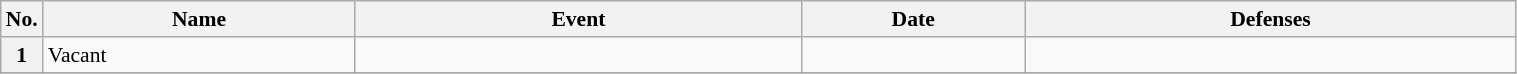<table class="wikitable" style="width:80%; font-size:90%">
<tr>
<th style= width:1%;">No.</th>
<th style= width:21%;">Name</th>
<th style= width:30%;">Event</th>
<th style=width:15%;">Date</th>
<th style= width:40%;">Defenses</th>
</tr>
<tr>
<th>1</th>
<td align=left>Vacant</td>
<td align=left><br></td>
<td align=center></td>
<td align=center></td>
</tr>
<tr>
</tr>
</table>
